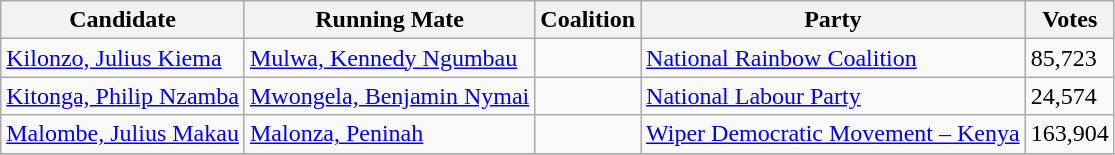<table class="wikitable sortable">
<tr>
<th>Candidate</th>
<th>Running Mate</th>
<th>Coalition</th>
<th>Party</th>
<th>Votes</th>
</tr>
<tr>
<td><a href='#'>Kilonzo, Julius Kiema</a></td>
<td><a href='#'>Mulwa, Kennedy Ngumbau</a></td>
<td></td>
<td><a href='#'>National Rainbow Coalition</a></td>
<td>85,723</td>
</tr>
<tr>
<td><a href='#'>Kitonga, Philip Nzamba</a></td>
<td><a href='#'>Mwongela, Benjamin Nymai</a></td>
<td></td>
<td><a href='#'>National Labour Party</a></td>
<td>24,574</td>
</tr>
<tr>
<td><a href='#'>Malombe, Julius Makau</a></td>
<td><a href='#'>Malonza, Peninah</a></td>
<td></td>
<td><a href='#'>Wiper Democratic Movement – Kenya</a></td>
<td>163,904</td>
</tr>
<tr>
</tr>
</table>
